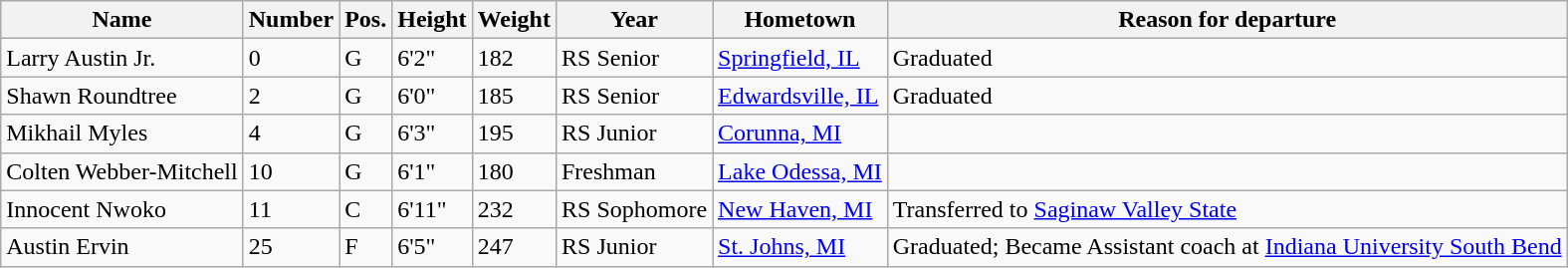<table class="wikitable sortable" border="1">
<tr>
<th>Name</th>
<th>Number</th>
<th>Pos.</th>
<th>Height</th>
<th>Weight</th>
<th>Year</th>
<th>Hometown</th>
<th class="unsortable">Reason for departure</th>
</tr>
<tr>
<td>Larry Austin Jr.</td>
<td>0</td>
<td>G</td>
<td>6'2"</td>
<td>182</td>
<td>RS Senior</td>
<td><a href='#'>Springfield, IL</a></td>
<td>Graduated</td>
</tr>
<tr>
<td>Shawn Roundtree</td>
<td>2</td>
<td>G</td>
<td>6'0"</td>
<td>185</td>
<td>RS Senior</td>
<td><a href='#'>Edwardsville, IL</a></td>
<td>Graduated</td>
</tr>
<tr>
<td>Mikhail Myles</td>
<td>4</td>
<td>G</td>
<td>6'3"</td>
<td>195</td>
<td>RS Junior</td>
<td><a href='#'>Corunna, MI</a></td>
<td></td>
</tr>
<tr>
<td>Colten Webber-Mitchell</td>
<td>10</td>
<td>G</td>
<td>6'1"</td>
<td>180</td>
<td>Freshman</td>
<td><a href='#'>Lake Odessa, MI</a></td>
<td></td>
</tr>
<tr>
<td>Innocent Nwoko</td>
<td>11</td>
<td>C</td>
<td>6'11"</td>
<td>232</td>
<td>RS Sophomore</td>
<td><a href='#'>New Haven, MI</a></td>
<td>Transferred to <a href='#'>Saginaw Valley State</a></td>
</tr>
<tr>
<td>Austin Ervin</td>
<td>25</td>
<td>F</td>
<td>6'5"</td>
<td>247</td>
<td>RS Junior</td>
<td><a href='#'>St. Johns, MI</a></td>
<td>Graduated; Became Assistant coach at <a href='#'>Indiana University South Bend</a></td>
</tr>
</table>
